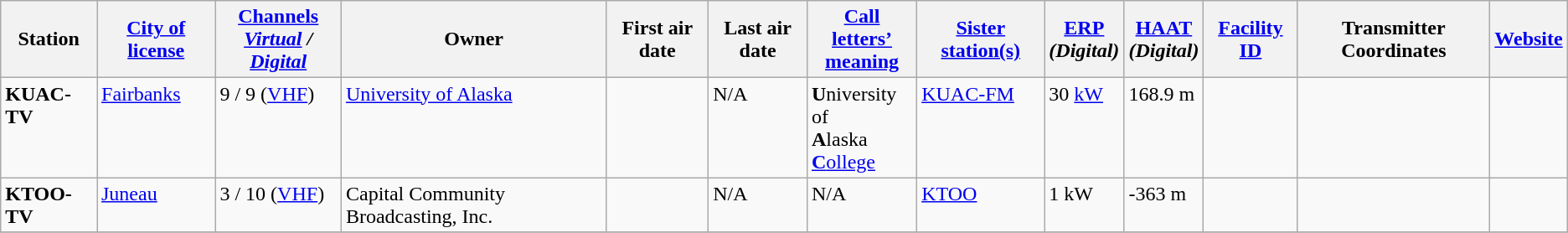<table class="wikitable">
<tr>
<th>Station</th>
<th><a href='#'>City of license</a></th>
<th><a href='#'>Channels</a><br><em><a href='#'>Virtual</a> / <a href='#'>Digital</a></em></th>
<th>Owner</th>
<th>First air date</th>
<th>Last air date</th>
<th><a href='#'>Call letters’<br>meaning</a></th>
<th><a href='#'>Sister station(s)</a></th>
<th><a href='#'>ERP</a><br><em>(Digital)</em></th>
<th><a href='#'>HAAT</a><br><em>(Digital)</em></th>
<th><a href='#'>Facility ID</a></th>
<th>Transmitter Coordinates</th>
<th><a href='#'>Website</a></th>
</tr>
<tr style="vertical-align: top; text-align: left;">
<td><strong>KUAC-TV</strong></td>
<td><a href='#'>Fairbanks</a></td>
<td>9 / 9 (<a href='#'>VHF</a>)</td>
<td><a href='#'>University of Alaska</a></td>
<td></td>
<td>N/A</td>
<td><strong>U</strong>niversity of<br><strong>A</strong>laska<br><a href='#'><strong>C</strong>ollege</a></td>
<td><a href='#'>KUAC-FM</a></td>
<td>30 <a href='#'>kW</a></td>
<td>168.9 m</td>
<td></td>
<td></td>
<td></td>
</tr>
<tr style="vertical-align: top; text-align: left;">
<td><strong>KTOO-TV</strong></td>
<td><a href='#'>Juneau</a></td>
<td>3 / 10 (<a href='#'>VHF</a>)</td>
<td>Capital Community Broadcasting, Inc.</td>
<td></td>
<td>N/A</td>
<td>N/A</td>
<td><a href='#'>KTOO</a></td>
<td>1 kW</td>
<td>-363 m</td>
<td></td>
<td></td>
<td></td>
</tr>
<tr style="vertical-align: top; text-align: left;">
</tr>
</table>
